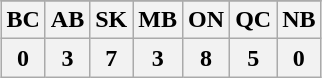<table class="wikitable" style="margin: 1em auto 1em auto;">
<tr>
</tr>
<tr>
<th>BC</th>
<th>AB</th>
<th>SK</th>
<th>MB</th>
<th>ON</th>
<th>QC</th>
<th>NB</th>
</tr>
<tr>
<th>0</th>
<th>3</th>
<th>7</th>
<th>3</th>
<th>8</th>
<th>5</th>
<th>0</th>
</tr>
</table>
